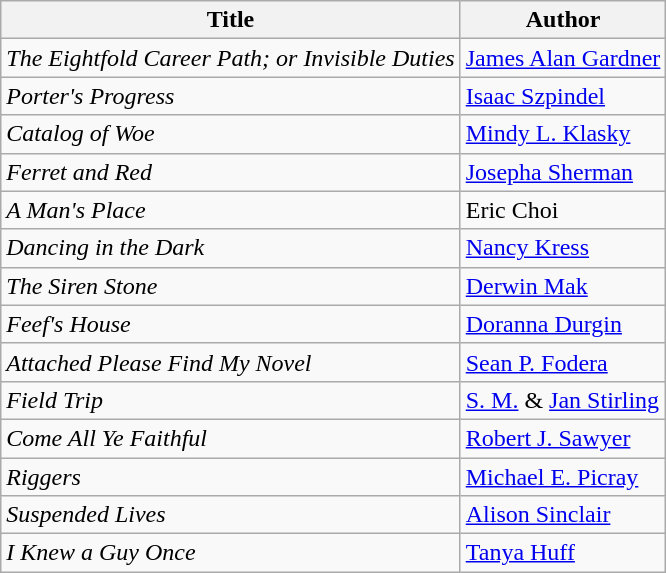<table class="wikitable">
<tr>
<th>Title</th>
<th>Author</th>
</tr>
<tr>
<td><em>The Eightfold Career Path; or Invisible Duties</em></td>
<td><a href='#'>James Alan Gardner</a></td>
</tr>
<tr>
<td><em>Porter's Progress</em></td>
<td><a href='#'>Isaac Szpindel</a></td>
</tr>
<tr>
<td><em>Catalog of Woe</em></td>
<td><a href='#'>Mindy L. Klasky</a></td>
</tr>
<tr>
<td><em>Ferret and Red</em></td>
<td><a href='#'>Josepha Sherman</a></td>
</tr>
<tr>
<td><em>A Man's Place</em></td>
<td>Eric Choi</td>
</tr>
<tr>
<td><em>Dancing in the Dark</em></td>
<td><a href='#'>Nancy Kress</a></td>
</tr>
<tr>
<td><em>The Siren Stone</em></td>
<td><a href='#'>Derwin Mak</a></td>
</tr>
<tr>
<td><em>Feef's House</em></td>
<td><a href='#'>Doranna Durgin</a></td>
</tr>
<tr>
<td><em>Attached Please Find My Novel</em></td>
<td><a href='#'>Sean P. Fodera</a></td>
</tr>
<tr>
<td><em>Field Trip</em></td>
<td><a href='#'>S. M.</a> & <a href='#'>Jan Stirling</a></td>
</tr>
<tr>
<td><em>Come All Ye Faithful</em></td>
<td><a href='#'>Robert J. Sawyer</a></td>
</tr>
<tr>
<td><em>Riggers</em></td>
<td><a href='#'>Michael E. Picray</a></td>
</tr>
<tr>
<td><em>Suspended Lives</em></td>
<td><a href='#'>Alison Sinclair</a></td>
</tr>
<tr>
<td><em>I Knew a Guy Once</em></td>
<td><a href='#'>Tanya Huff</a></td>
</tr>
</table>
